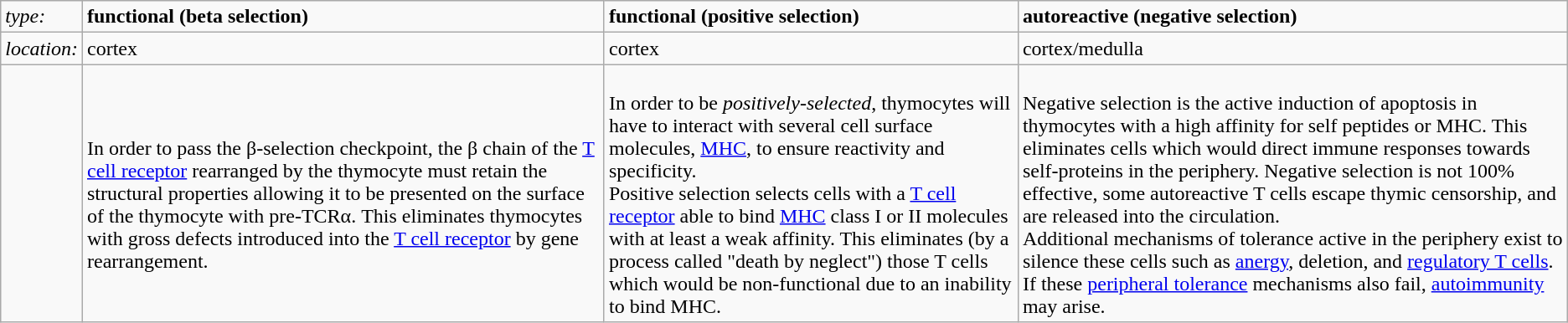<table class="wikitable">
<tr>
<td><em>type:</em></td>
<td><strong>functional (beta selection)</strong></td>
<td><strong>functional (positive selection)</strong></td>
<td><strong>autoreactive (negative selection)</strong></td>
</tr>
<tr>
<td><em>location:</em></td>
<td>cortex</td>
<td>cortex</td>
<td>cortex/medulla</td>
</tr>
<tr>
<td></td>
<td><br>In order to pass the β-selection checkpoint, the β chain of the <a href='#'>T cell receptor</a> rearranged by the thymocyte must retain the structural properties allowing it to be presented on the surface of the thymocyte with pre-TCRα. This eliminates thymocytes with gross defects introduced into the <a href='#'>T cell receptor</a> by gene rearrangement.</td>
<td><br>In order to be <em>positively-selected</em>, thymocytes will have to interact with several cell surface molecules, <a href='#'>MHC</a>, to ensure reactivity and specificity.<br>Positive selection selects cells with a <a href='#'>T cell receptor</a> able to bind <a href='#'>MHC</a> class I or II molecules with at least a weak affinity. This eliminates (by a process called "death by neglect") those T cells which would be non-functional due to an inability to bind MHC.</td>
<td><br>Negative selection is the active induction of apoptosis in thymocytes with a high affinity for self peptides or MHC. This eliminates cells which would direct immune responses towards self-proteins in the periphery. Negative selection is not 100% effective, some autoreactive T cells escape thymic censorship, and are released into the circulation.<br>Additional mechanisms of tolerance active in the periphery exist to silence these cells such as <a href='#'>anergy</a>, deletion, and <a href='#'>regulatory T cells</a>. If these <a href='#'>peripheral tolerance</a> mechanisms also fail, <a href='#'>autoimmunity</a> may arise.</td>
</tr>
</table>
